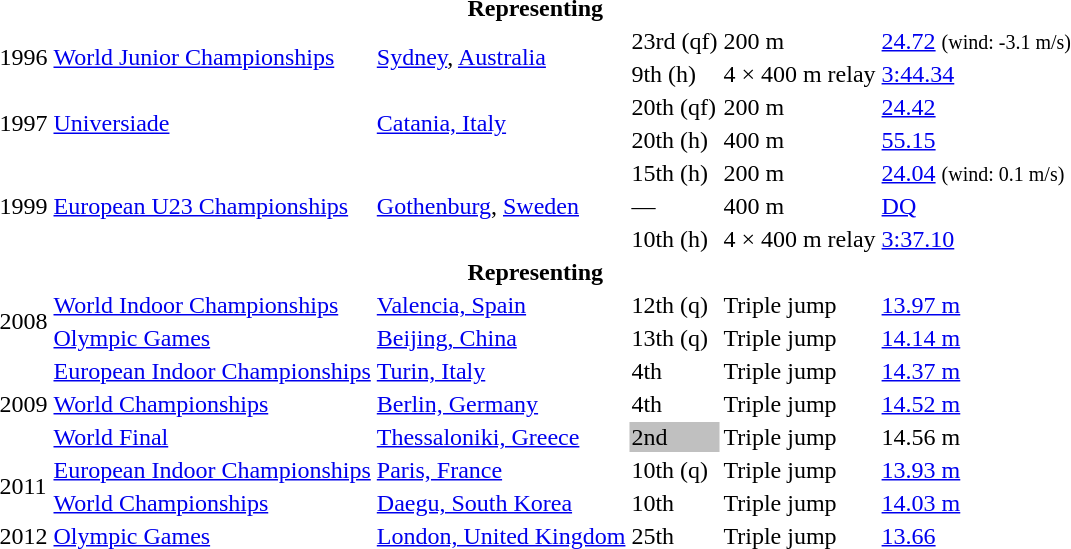<table>
<tr>
<th colspan="6">Representing </th>
</tr>
<tr>
<td rowspan=2>1996</td>
<td rowspan=2><a href='#'>World Junior Championships</a></td>
<td rowspan=2><a href='#'>Sydney</a>, <a href='#'>Australia</a></td>
<td>23rd (qf)</td>
<td>200 m</td>
<td><a href='#'>24.72</a> <small>(wind: -3.1 m/s)</small></td>
</tr>
<tr>
<td>9th (h)</td>
<td>4 × 400 m relay</td>
<td><a href='#'>3:44.34</a></td>
</tr>
<tr>
<td rowspan=2>1997</td>
<td rowspan=2><a href='#'>Universiade</a></td>
<td rowspan=2><a href='#'>Catania, Italy</a></td>
<td>20th (qf)</td>
<td>200 m</td>
<td><a href='#'>24.42</a></td>
</tr>
<tr>
<td>20th (h)</td>
<td>400 m</td>
<td><a href='#'>55.15</a></td>
</tr>
<tr>
<td rowspan=3>1999</td>
<td rowspan=3><a href='#'>European U23 Championships</a></td>
<td rowspan=3><a href='#'>Gothenburg</a>, <a href='#'>Sweden</a></td>
<td>15th (h)</td>
<td>200 m</td>
<td><a href='#'>24.04</a> <small>(wind: 0.1 m/s)</small></td>
</tr>
<tr>
<td>—</td>
<td>400 m</td>
<td><a href='#'>DQ</a></td>
</tr>
<tr>
<td>10th (h)</td>
<td>4 × 400 m relay</td>
<td><a href='#'>3:37.10</a></td>
</tr>
<tr>
<th colspan="6">Representing </th>
</tr>
<tr>
<td rowspan=2>2008</td>
<td><a href='#'>World Indoor Championships</a></td>
<td><a href='#'>Valencia, Spain</a></td>
<td>12th (q)</td>
<td>Triple jump</td>
<td><a href='#'>13.97 m</a></td>
</tr>
<tr>
<td><a href='#'>Olympic Games</a></td>
<td><a href='#'>Beijing, China</a></td>
<td>13th (q)</td>
<td>Triple jump</td>
<td><a href='#'>14.14 m</a></td>
</tr>
<tr>
<td rowspan=3>2009</td>
<td><a href='#'>European Indoor Championships</a></td>
<td><a href='#'>Turin, Italy</a></td>
<td>4th</td>
<td>Triple jump</td>
<td><a href='#'>14.37 m</a></td>
</tr>
<tr>
<td><a href='#'>World Championships</a></td>
<td><a href='#'>Berlin, Germany</a></td>
<td>4th</td>
<td>Triple jump</td>
<td><a href='#'>14.52 m</a></td>
</tr>
<tr>
<td><a href='#'>World Final</a></td>
<td><a href='#'>Thessaloniki, Greece</a></td>
<td bgcolor=silver>2nd</td>
<td>Triple jump</td>
<td>14.56 m</td>
</tr>
<tr>
<td rowspan=2>2011</td>
<td><a href='#'>European Indoor Championships</a></td>
<td><a href='#'>Paris, France</a></td>
<td>10th (q)</td>
<td>Triple jump</td>
<td><a href='#'>13.93 m</a></td>
</tr>
<tr>
<td><a href='#'>World Championships</a></td>
<td><a href='#'>Daegu, South Korea</a></td>
<td>10th</td>
<td>Triple jump</td>
<td><a href='#'>14.03 m</a></td>
</tr>
<tr>
<td>2012</td>
<td><a href='#'>Olympic Games</a></td>
<td><a href='#'>London, United Kingdom</a></td>
<td>25th</td>
<td>Triple jump</td>
<td><a href='#'>13.66</a></td>
</tr>
<tr>
</tr>
</table>
